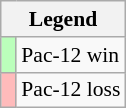<table class="wikitable" style="font-size:90%">
<tr>
<th colspan="2">Legend</th>
</tr>
<tr>
<td style="background:#bfb;"> </td>
<td>Pac-12 win</td>
</tr>
<tr>
<td style="background:#fbb;"> </td>
<td>Pac-12 loss</td>
</tr>
</table>
